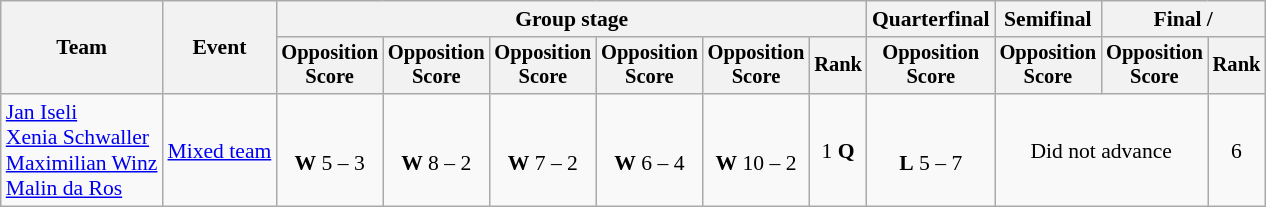<table class="wikitable" style="font-size:90%">
<tr>
<th rowspan=2>Team</th>
<th rowspan=2>Event</th>
<th colspan=6>Group stage</th>
<th>Quarterfinal</th>
<th>Semifinal</th>
<th colspan=2>Final / </th>
</tr>
<tr style="font-size:95%">
<th>Opposition<br>Score</th>
<th>Opposition<br>Score</th>
<th>Opposition<br>Score</th>
<th>Opposition<br>Score</th>
<th>Opposition<br>Score</th>
<th>Rank</th>
<th>Opposition<br>Score</th>
<th>Opposition<br>Score</th>
<th>Opposition<br>Score</th>
<th>Rank</th>
</tr>
<tr align=center>
<td align=left><a href='#'>Jan Iseli</a><br><a href='#'>Xenia Schwaller</a><br><a href='#'>Maximilian Winz</a><br><a href='#'>Malin da Ros</a></td>
<td align=left><a href='#'>Mixed team</a></td>
<td><br><strong>W</strong> 5 – 3</td>
<td><br><strong>W</strong> 8 – 2</td>
<td><br><strong>W</strong> 7 – 2</td>
<td><br><strong>W</strong> 6 – 4</td>
<td><br><strong>W</strong> 10 – 2</td>
<td>1 <strong>Q</strong></td>
<td><br><strong>L</strong> 5 – 7</td>
<td colspan=2>Did not advance</td>
<td>6</td>
</tr>
</table>
